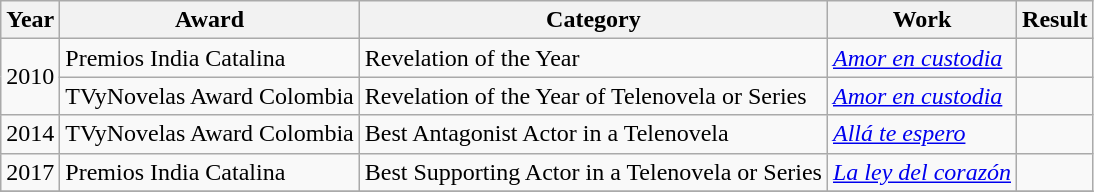<table class="wikitable">
<tr>
<th>Year</th>
<th>Award</th>
<th>Category</th>
<th>Work</th>
<th>Result</th>
</tr>
<tr>
<td rowspan="2">2010</td>
<td>Premios India Catalina</td>
<td>Revelation of the Year</td>
<td><em><a href='#'>Amor en custodia</a></em></td>
<td></td>
</tr>
<tr>
<td>TVyNovelas Award Colombia</td>
<td>Revelation of the Year of Telenovela or Series</td>
<td><em><a href='#'>Amor en custodia</a></em></td>
<td></td>
</tr>
<tr>
<td rowspan="1">2014</td>
<td>TVyNovelas Award Colombia</td>
<td>Best Antagonist Actor in a Telenovela</td>
<td><em><a href='#'>Allá te espero</a></em></td>
<td></td>
</tr>
<tr>
<td rowspan="1">2017</td>
<td>Premios India Catalina</td>
<td>Best Supporting Actor in a Telenovela or Series</td>
<td><em><a href='#'>La ley del corazón</a></em></td>
<td></td>
</tr>
<tr>
</tr>
</table>
